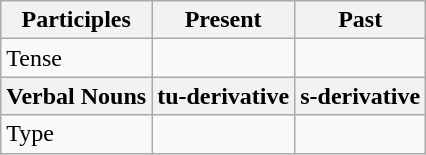<table class="wikitable">
<tr>
<th>Participles</th>
<th>Present</th>
<th>Past</th>
</tr>
<tr>
<td>Tense</td>
<td></td>
<td></td>
</tr>
<tr>
<th>Verbal Nouns</th>
<th>tu-derivative</th>
<th>s-derivative</th>
</tr>
<tr>
<td>Type</td>
<td></td>
<td></td>
</tr>
</table>
